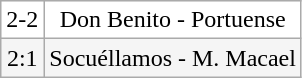<table class="wikitable">
<tr align=center bgcolor=white>
<td>2-2</td>
<td>Don Benito - Portuense</td>
</tr>
<tr align=center bgcolor=#F5F5F5>
<td>2:1</td>
<td>Socuéllamos - M. Macael</td>
</tr>
</table>
